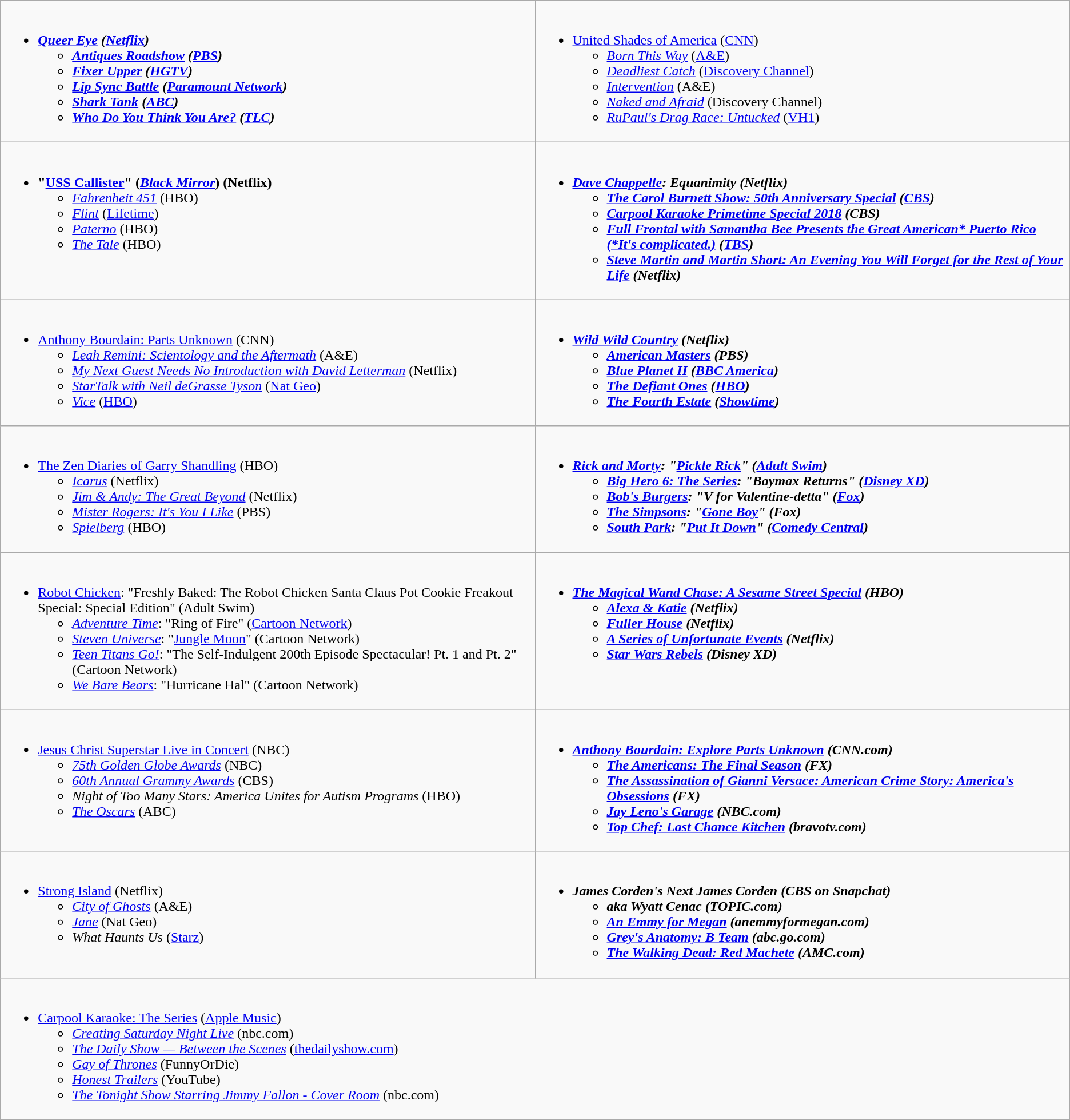<table class="wikitable">
<tr>
<td style="vertical-align:top;" width="50%"><br><ul><li><strong><em><a href='#'>Queer Eye</a><em> (<a href='#'>Netflix</a>)<strong><ul><li></em><a href='#'>Antiques Roadshow</a><em> (<a href='#'>PBS</a>)</li><li></em><a href='#'>Fixer Upper</a><em> (<a href='#'>HGTV</a>)</li><li></em><a href='#'>Lip Sync Battle</a><em> (<a href='#'>Paramount Network</a>)</li><li></em><a href='#'>Shark Tank</a><em> (<a href='#'>ABC</a>)</li><li></em><a href='#'>Who Do You Think You Are?</a><em> (<a href='#'>TLC</a>)</li></ul></li></ul></td>
<td style="vertical-align:top;" width="50%"><br><ul><li></em></strong><a href='#'>United Shades of America</a></em> (<a href='#'>CNN</a>)</strong><ul><li><em><a href='#'>Born This Way</a></em> (<a href='#'>A&E</a>)</li><li><em><a href='#'>Deadliest Catch</a></em> (<a href='#'>Discovery Channel</a>)</li><li><em><a href='#'>Intervention</a></em> (A&E)</li><li><em><a href='#'>Naked and Afraid</a></em> (Discovery Channel)</li><li><em><a href='#'>RuPaul's Drag Race: Untucked</a></em> (<a href='#'>VH1</a>)</li></ul></li></ul></td>
</tr>
<tr>
<td style="vertical-align:top;" width="50%"><br><ul><li><strong>"<a href='#'>USS Callister</a>" (<em><a href='#'>Black Mirror</a></em>) (Netflix)</strong><ul><li><em><a href='#'>Fahrenheit 451</a></em> (HBO)</li><li><em><a href='#'>Flint</a></em> (<a href='#'>Lifetime</a>)</li><li><em><a href='#'>Paterno</a></em> (HBO)</li><li><em><a href='#'>The Tale</a></em> (HBO)</li></ul></li></ul></td>
<td style="vertical-align:top;" width="50%"><br><ul><li><strong><em><a href='#'>Dave Chappelle</a>: Equanimity <em> (Netflix)<strong><ul><li></em><a href='#'>The Carol Burnett Show: 50th Anniversary Special</a><em> (<a href='#'>CBS</a>)</li><li></em><a href='#'>Carpool Karaoke Primetime Special 2018</a><em> (CBS)</li><li></em><a href='#'>Full Frontal with Samantha Bee Presents the Great American* Puerto Rico (*It's complicated.)</a><em> (<a href='#'>TBS</a>)</li><li></em><a href='#'>Steve Martin and Martin Short: An Evening You Will Forget for the Rest of Your Life</a><em> (Netflix)</li></ul></li></ul></td>
</tr>
<tr>
<td style="vertical-align:top;" width="50%"><br><ul><li></em></strong><a href='#'>Anthony Bourdain: Parts Unknown</a></em> (CNN)</strong><ul><li><em><a href='#'>Leah Remini: Scientology and the Aftermath</a></em> (A&E)</li><li><em><a href='#'>My Next Guest Needs No Introduction with David Letterman</a></em> (Netflix)</li><li><em><a href='#'>StarTalk with Neil deGrasse Tyson</a></em> (<a href='#'>Nat Geo</a>)</li><li><em><a href='#'>Vice</a></em> (<a href='#'>HBO</a>)</li></ul></li></ul></td>
<td style="vertical-align:top;" width="50%"><br><ul><li><strong><em><a href='#'>Wild Wild Country</a><em> (Netflix)<strong><ul><li></em><a href='#'>American Masters</a><em> (PBS)</li><li></em><a href='#'>Blue Planet II</a><em> (<a href='#'>BBC America</a>)</li><li></em><a href='#'>The Defiant Ones</a><em> (<a href='#'>HBO</a>)</li><li></em><a href='#'>The Fourth Estate</a><em> (<a href='#'>Showtime</a>)</li></ul></li></ul></td>
</tr>
<tr>
<td style="vertical-align:top;" width="50%"><br><ul><li></em></strong><a href='#'>The Zen Diaries of Garry Shandling</a></em> (HBO)</strong><ul><li><em><a href='#'>Icarus</a></em> (Netflix)</li><li><em><a href='#'>Jim & Andy: The Great Beyond</a></em> (Netflix)</li><li><em><a href='#'>Mister Rogers: It's You I Like</a></em> (PBS)</li><li><em><a href='#'>Spielberg</a></em> (HBO)</li></ul></li></ul></td>
<td style="vertical-align:top;" width="50%"><br><ul><li><strong><em><a href='#'>Rick and Morty</a><em>: "<a href='#'>Pickle Rick</a>" (<a href='#'>Adult Swim</a>)<strong><ul><li></em><a href='#'>Big Hero 6: The Series</a><em>: "Baymax Returns" (<a href='#'>Disney XD</a>)</li><li></em><a href='#'>Bob's Burgers</a><em>: "V for Valentine-detta" (<a href='#'>Fox</a>)</li><li></em><a href='#'>The Simpsons</a><em>: "<a href='#'>Gone Boy</a>" (Fox)</li><li></em><a href='#'>South Park</a><em>: "<a href='#'>Put It Down</a>" (<a href='#'>Comedy Central</a>)</li></ul></li></ul></td>
</tr>
<tr>
<td style="vertical-align:top;" width="50%"><br><ul><li></em></strong><a href='#'>Robot Chicken</a></em>: "Freshly Baked: The Robot Chicken Santa Claus Pot Cookie Freakout Special: Special Edition" (Adult Swim)</strong><ul><li><em><a href='#'>Adventure Time</a></em>: "Ring of Fire" (<a href='#'>Cartoon Network</a>)</li><li><em><a href='#'>Steven Universe</a></em>: "<a href='#'>Jungle Moon</a>" (Cartoon Network)</li><li><em><a href='#'>Teen Titans Go!</a></em>: "The Self-Indulgent 200th Episode Spectacular! Pt. 1 and Pt. 2" (Cartoon Network)</li><li><em><a href='#'>We Bare Bears</a></em>: "Hurricane Hal" (Cartoon Network)</li></ul></li></ul></td>
<td style="vertical-align:top;" width="50%"><br><ul><li><strong><em><a href='#'>The Magical Wand Chase: A Sesame Street Special</a><em> (HBO)<strong><ul><li></em><a href='#'>Alexa & Katie</a><em> (Netflix)</li><li></em><a href='#'>Fuller House</a><em> (Netflix)</li><li></em><a href='#'>A Series of Unfortunate Events</a><em> (Netflix)</li><li></em><a href='#'>Star Wars Rebels</a><em> (Disney XD)</li></ul></li></ul></td>
</tr>
<tr>
<td style="vertical-align:top;" width="50%"><br><ul><li></em></strong><a href='#'>Jesus Christ Superstar Live in Concert</a></em> (NBC)</strong><ul><li><em><a href='#'>75th Golden Globe Awards</a></em> (NBC)</li><li><em><a href='#'>60th Annual Grammy Awards</a></em> (CBS)</li><li><em>Night of Too Many Stars: America Unites for Autism Programs</em> (HBO)</li><li><em><a href='#'>The Oscars</a></em> (ABC)</li></ul></li></ul></td>
<td style="vertical-align:top;" width="50%"><br><ul><li><strong><em><a href='#'>Anthony Bourdain: Explore Parts Unknown</a><em> (CNN.com)<strong><ul><li></em><a href='#'>The Americans: The Final Season</a><em> (FX)</li><li></em><a href='#'>The Assassination of Gianni Versace: American Crime Story: America's Obsessions</a><em> (FX)</li><li></em><a href='#'>Jay Leno's Garage</a><em> (NBC.com)</li><li></em><a href='#'>Top Chef: Last Chance Kitchen</a><em> (bravotv.com)</li></ul></li></ul></td>
</tr>
<tr>
<td style="vertical-align:top;" width="50%"><br><ul><li></em></strong><a href='#'>Strong Island</a></em> (Netflix)</strong><ul><li><em><a href='#'>City of Ghosts</a></em> (A&E)</li><li><em><a href='#'>Jane</a></em> (Nat Geo)</li><li><em>What Haunts Us</em> (<a href='#'>Starz</a>)</li></ul></li></ul></td>
<td style="vertical-align:top;" width="50%"><br><ul><li><strong><em>James Corden's Next James Corden <em> (CBS on Snapchat)<strong><ul><li></em>aka Wyatt Cenac<em> (TOPIC.com)</li><li></em><a href='#'>An Emmy for Megan</a><em> (anemmyformegan.com)</li><li></em><a href='#'>Grey's Anatomy: B Team</a><em> (abc.go.com)</li><li></em><a href='#'>The Walking Dead: Red Machete</a><em> (AMC.com)</li></ul></li></ul></td>
</tr>
<tr>
<td style="vertical-align:top;" width="50%" colspan="2"><br><ul><li></em></strong><a href='#'>Carpool Karaoke: The Series</a></em> (<a href='#'>Apple Music</a>)</strong><ul><li><em><a href='#'>Creating Saturday Night Live</a></em> (nbc.com)</li><li><em><a href='#'>The Daily Show — Between the Scenes</a></em> (<a href='#'>thedailyshow.com</a>)</li><li><em><a href='#'>Gay of Thrones</a></em> (FunnyOrDie)</li><li><em><a href='#'>Honest Trailers</a></em> (YouTube)</li><li><em><a href='#'>The Tonight Show Starring Jimmy Fallon - Cover Room</a></em> (nbc.com)</li></ul></li></ul></td>
</tr>
</table>
